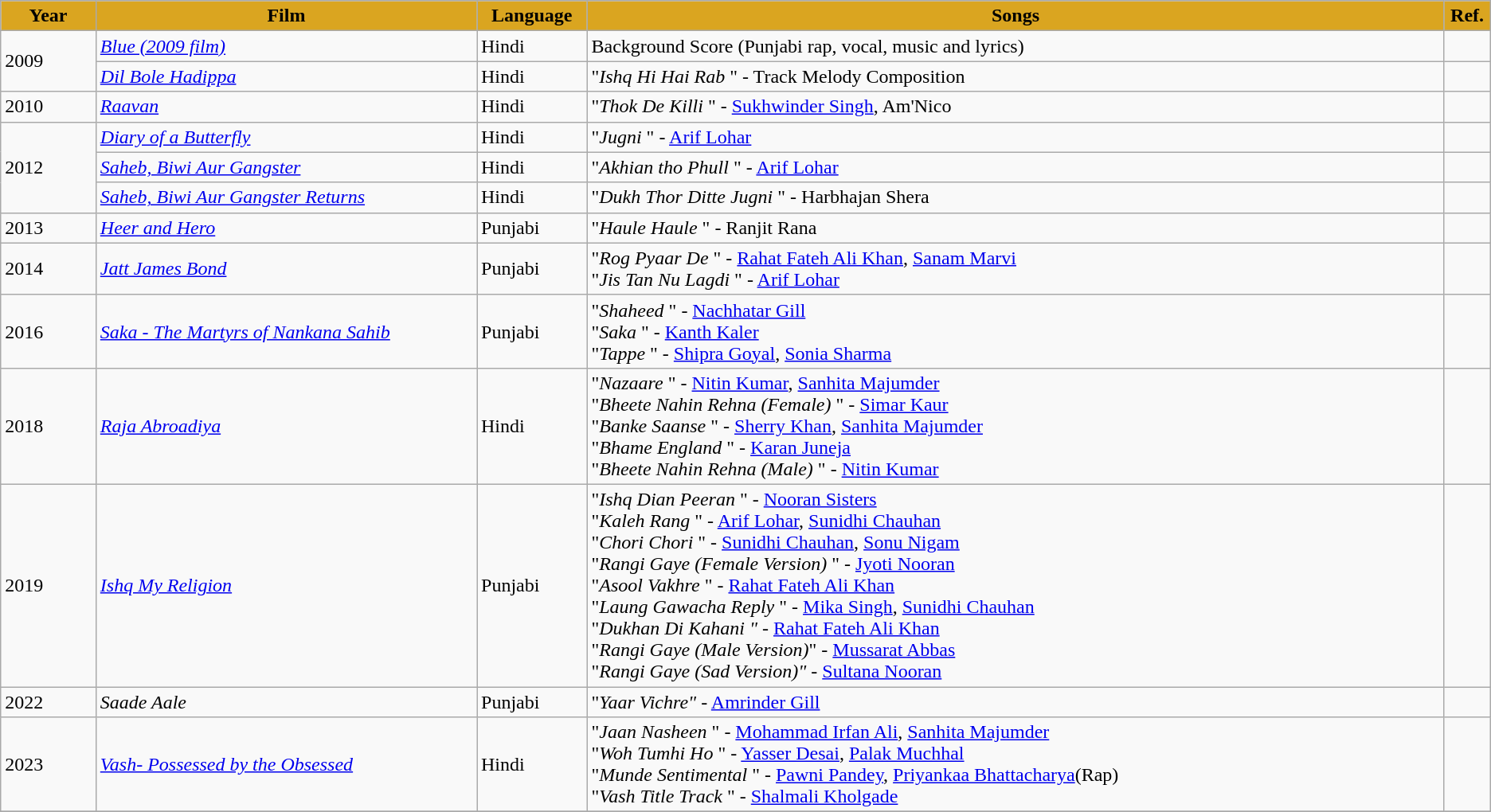<table class="wikitable sortable">
<tr>
<th style="background:#DAA520; text-align:center;" width="5%"><strong>Year</strong></th>
<th style="background:#DAA520; text-align:center;" width="20%"><strong>Film</strong></th>
<th style="background:#DAA520; text-align:center;" width="5%"><strong>Language</strong></th>
<th style="background:#DAA520; text-align:center;" width="45%"><strong>Songs</strong></th>
<th style="background:#DAA520; text-align:center;" width="1%"><strong>Ref.</strong></th>
</tr>
<tr>
<td rowspan="2">2009</td>
<td><em><a href='#'>Blue (2009 film)</a></em></td>
<td>Hindi</td>
<td>Background Score (Punjabi rap, vocal, music and lyrics)</td>
<td></td>
</tr>
<tr>
<td><em><a href='#'>Dil Bole Hadippa</a></em></td>
<td>Hindi</td>
<td>"<em>Ishq Hi Hai Rab </em>"  - Track Melody Composition</td>
<td></td>
</tr>
<tr>
<td>2010</td>
<td><em><a href='#'>Raavan</a></em></td>
<td>Hindi</td>
<td>"<em>Thok De Killi </em>" - <a href='#'>Sukhwinder Singh</a>,  Am'Nico</td>
<td></td>
</tr>
<tr>
<td rowspan="3">2012</td>
<td><em><a href='#'>Diary of a Butterfly</a></em></td>
<td>Hindi</td>
<td>"<em>Jugni </em>" -  <a href='#'>Arif Lohar</a></td>
<td></td>
</tr>
<tr>
<td><em><a href='#'>Saheb, Biwi Aur Gangster</a></em></td>
<td>Hindi</td>
<td>"<em>Akhian tho Phull </em>" -  <a href='#'>Arif Lohar</a></td>
<td></td>
</tr>
<tr>
<td><em><a href='#'>Saheb, Biwi Aur Gangster Returns</a></em></td>
<td>Hindi</td>
<td>"<em>Dukh Thor Ditte Jugni </em>" -  Harbhajan Shera</td>
<td></td>
</tr>
<tr>
<td>2013</td>
<td><em><a href='#'>Heer and Hero</a></em></td>
<td>Punjabi</td>
<td>"<em>Haule Haule </em>" -  Ranjit Rana</td>
<td></td>
</tr>
<tr>
<td>2014</td>
<td><em><a href='#'>Jatt James Bond</a></em></td>
<td>Punjabi</td>
<td>"<em>Rog Pyaar De </em>"  -  <a href='#'>Rahat Fateh Ali Khan</a>,  <a href='#'>Sanam Marvi</a><br>"<em>Jis Tan Nu Lagdi </em>" -  <a href='#'>Arif Lohar</a></td>
<td></td>
</tr>
<tr>
<td>2016</td>
<td><em><a href='#'>Saka - The Martyrs of Nankana Sahib</a></em></td>
<td>Punjabi</td>
<td>"<em>Shaheed </em>" -  <a href='#'>Nachhatar Gill</a><br>"<em>Saka </em>" -  <a href='#'>Kanth Kaler</a><br>"<em>Tappe </em>" -  <a href='#'>Shipra Goyal</a>,  <a href='#'>Sonia Sharma</a></td>
<td></td>
</tr>
<tr>
<td>2018</td>
<td><em><a href='#'>Raja Abroadiya</a></em></td>
<td>Hindi</td>
<td>"<em>Nazaare </em>" - <a href='#'>Nitin Kumar</a>,  <a href='#'>Sanhita Majumder</a><br>"<em>Bheete Nahin Rehna (Female) </em>"  -  <a href='#'>Simar Kaur</a><br>"<em>Banke Saanse </em>"  -  <a href='#'>Sherry Khan</a>,  <a href='#'>Sanhita Majumder</a><br>"<em>Bhame England </em>"  -  <a href='#'>Karan Juneja</a><br>"<em>Bheete Nahin Rehna (Male) </em>"  -  <a href='#'>Nitin Kumar</a></td>
<td></td>
</tr>
<tr>
<td>2019</td>
<td><em><a href='#'>Ishq My Religion</a></em></td>
<td>Punjabi</td>
<td>"<em>Ishq Dian Peeran </em>" -  <a href='#'>Nooran Sisters</a><br>"<em>Kaleh Rang </em>" - <a href='#'>Arif Lohar</a>,  <a href='#'>Sunidhi Chauhan</a><br>"<em>Chori Chori </em>"  -  <a href='#'>Sunidhi Chauhan</a>,  <a href='#'>Sonu Nigam</a><br>"<em>Rangi Gaye (Female Version) </em>" - <a href='#'>Jyoti Nooran</a><br>"<em>Asool Vakhre </em>"  -  <a href='#'>Rahat Fateh Ali Khan</a><br>"<em>Laung Gawacha Reply </em>"  -  <a href='#'>Mika Singh</a>,  <a href='#'>Sunidhi Chauhan</a><br>"<em>Dukhan Di Kahani "</em>  -  <a href='#'>Rahat Fateh Ali Khan</a><br>"<em>Rangi Gaye (Male Version)</em>"  - <a href='#'>Mussarat Abbas</a><br>"<em>Rangi Gaye (Sad Version)"</em>  -  <a href='#'>Sultana Nooran</a></td>
<td></td>
</tr>
<tr>
<td>2022</td>
<td><em>Saade Aale</em></td>
<td>Punjabi</td>
<td>"<em>Yaar Vichre"</em>  -  <a href='#'>Amrinder Gill</a></td>
<td></td>
</tr>
<tr>
<td>2023</td>
<td><em><a href='#'>Vash- Possessed by the Obsessed</a></em></td>
<td>Hindi</td>
<td>"<em>Jaan Nasheen </em>" -  <a href='#'>Mohammad Irfan Ali</a>, <a href='#'>Sanhita Majumder</a><br>"<em>Woh Tumhi Ho </em>" -  <a href='#'>Yasser Desai</a>, <a href='#'>Palak Muchhal</a><br>"<em>Munde Sentimental </em>" -  <a href='#'>Pawni Pandey</a>, <a href='#'>Priyankaa Bhattacharya</a>(Rap)<br>"<em>Vash Title Track </em>" -  <a href='#'>Shalmali Kholgade </a></td>
<td></td>
</tr>
<tr>
</tr>
</table>
